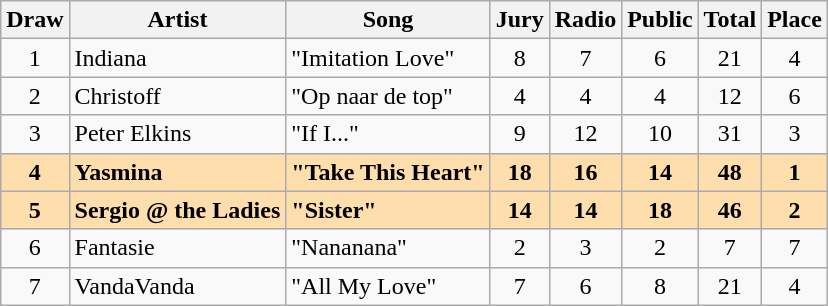<table class="sortable wikitable" style="margin: 1em auto 1em auto; text-align:center;">
<tr>
<th>Draw</th>
<th>Artist</th>
<th>Song</th>
<th>Jury</th>
<th>Radio</th>
<th>Public</th>
<th>Total</th>
<th>Place</th>
</tr>
<tr>
<td>1</td>
<td align="left">Indiana</td>
<td align="left">"Imitation Love"</td>
<td>8</td>
<td>7</td>
<td>6</td>
<td>21</td>
<td>4</td>
</tr>
<tr>
<td>2</td>
<td align="left">Christoff</td>
<td align="left">"Op naar de top"</td>
<td>4</td>
<td>4</td>
<td>4</td>
<td>12</td>
<td>6</td>
</tr>
<tr>
<td>3</td>
<td align="left">Peter Elkins</td>
<td align="left">"If I..."</td>
<td>9</td>
<td>12</td>
<td>10</td>
<td>31</td>
<td>3</td>
</tr>
<tr style="font-weight:bold; background:navajowhite;">
<td>4</td>
<td align="left">Yasmina</td>
<td align="left">"Take This Heart"</td>
<td>18</td>
<td>16</td>
<td>14</td>
<td>48</td>
<td>1</td>
</tr>
<tr style="font-weight:bold; background:navajowhite;">
<td>5</td>
<td align="left">Sergio @ the Ladies</td>
<td align="left">"Sister"</td>
<td>14</td>
<td>14</td>
<td>18</td>
<td>46</td>
<td>2</td>
</tr>
<tr>
<td>6</td>
<td align="left">Fantasie</td>
<td align="left">"Nananana"</td>
<td>2</td>
<td>3</td>
<td>2</td>
<td>7</td>
<td>7</td>
</tr>
<tr>
<td>7</td>
<td align="left">VandaVanda</td>
<td align="left">"All My Love"</td>
<td>7</td>
<td>6</td>
<td>8</td>
<td>21</td>
<td>4</td>
</tr>
</table>
